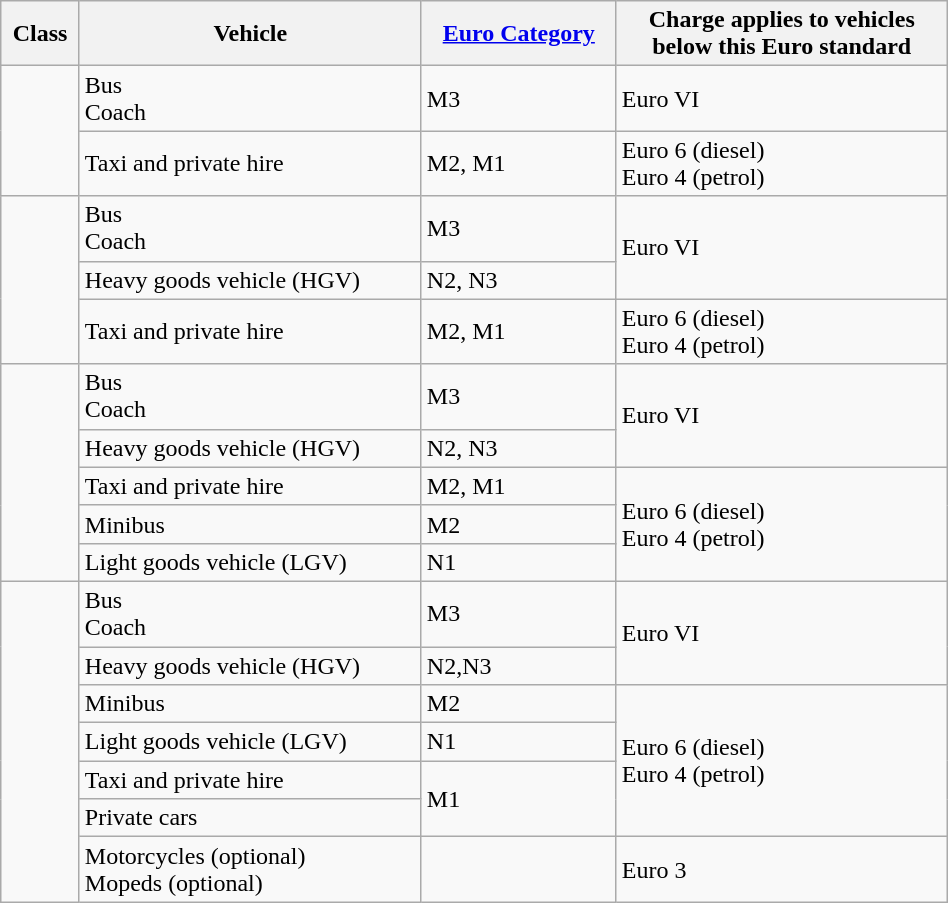<table class="wikitable" width="50%">
<tr>
<th>Class</th>
<th>Vehicle</th>
<th><a href='#'>Euro Category</a></th>
<th>Charge applies to vehicles<br>below this Euro standard</th>
</tr>
<tr>
<td rowspan="2" style="text-align:center"></td>
<td> Bus<br> Coach</td>
<td>M3</td>
<td>Euro VI</td>
</tr>
<tr>
<td> Taxi and private hire</td>
<td>M2, M1</td>
<td>Euro 6 (diesel)<br>Euro 4 (petrol)</td>
</tr>
<tr>
<td rowspan="3" style="text-align:center"></td>
<td> Bus<br> Coach</td>
<td>M3</td>
<td rowspan="2">Euro VI</td>
</tr>
<tr>
<td> Heavy goods vehicle (HGV) </td>
<td>N2, N3</td>
</tr>
<tr>
<td> Taxi and private hire</td>
<td>M2, M1</td>
<td>Euro 6 (diesel)<br>Euro 4 (petrol)</td>
</tr>
<tr>
<td rowspan="5" style="text-align:center"></td>
<td> Bus<br> Coach</td>
<td>M3</td>
<td rowspan="2">Euro VI</td>
</tr>
<tr>
<td> Heavy goods vehicle (HGV)</td>
<td>N2, N3</td>
</tr>
<tr>
<td> Taxi and private hire</td>
<td>M2, M1</td>
<td rowspan="3">Euro 6 (diesel)<br>Euro 4 (petrol)</td>
</tr>
<tr>
<td> Minibus</td>
<td>M2</td>
</tr>
<tr>
<td> Light goods vehicle (LGV)</td>
<td>N1</td>
</tr>
<tr>
<td rowspan="7" style="text-align:center"></td>
<td> Bus<br> Coach</td>
<td>M3</td>
<td rowspan="2">Euro VI</td>
</tr>
<tr>
<td> Heavy goods vehicle (HGV)</td>
<td>N2,N3</td>
</tr>
<tr>
<td> Minibus</td>
<td>M2</td>
<td rowspan="4">Euro 6 (diesel)<br>Euro 4 (petrol)</td>
</tr>
<tr>
<td> Light goods vehicle (LGV)</td>
<td>N1</td>
</tr>
<tr>
<td> Taxi and private hire</td>
<td rowspan="2">M1</td>
</tr>
<tr>
<td> Private cars</td>
</tr>
<tr>
<td>Motorcycles (optional)<br> Mopeds (optional)</td>
<td></td>
<td>Euro 3</td>
</tr>
</table>
